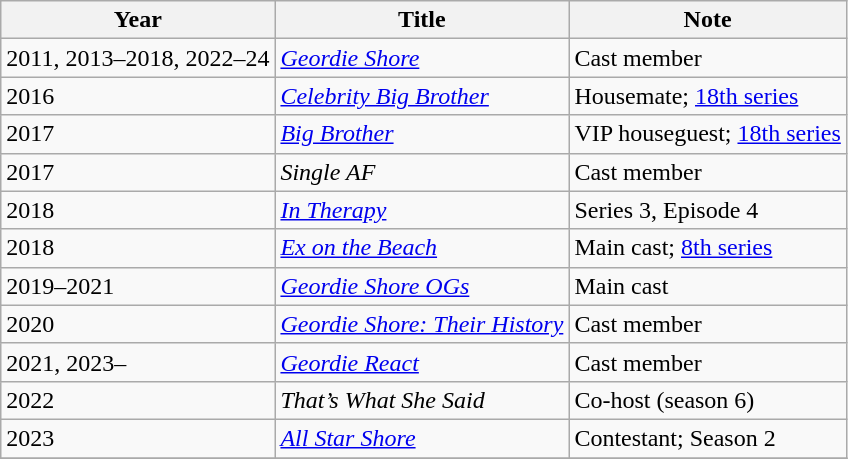<table class="wikitable">
<tr>
<th>Year</th>
<th>Title</th>
<th>Note</th>
</tr>
<tr>
<td>2011, 2013–2018, 2022–24</td>
<td><em><a href='#'>Geordie Shore</a></em></td>
<td>Cast member</td>
</tr>
<tr>
<td>2016</td>
<td><em><a href='#'>Celebrity Big Brother</a></em></td>
<td>Housemate; <a href='#'>18th series</a></td>
</tr>
<tr>
<td>2017</td>
<td><em><a href='#'>Big Brother</a></em></td>
<td>VIP houseguest; <a href='#'>18th series</a></td>
</tr>
<tr>
<td>2017</td>
<td><em>Single AF</em></td>
<td>Cast member</td>
</tr>
<tr>
<td>2018</td>
<td><em><a href='#'>In Therapy</a></em></td>
<td>Series 3, Episode 4</td>
</tr>
<tr>
<td>2018</td>
<td><em><a href='#'>Ex on the Beach</a></em></td>
<td>Main cast; <a href='#'>8th series</a></td>
</tr>
<tr>
<td>2019–2021</td>
<td><em><a href='#'>Geordie Shore OGs</a></em></td>
<td>Main cast</td>
</tr>
<tr>
<td>2020</td>
<td><em><a href='#'>Geordie Shore: Their History</a></em></td>
<td>Cast member</td>
</tr>
<tr>
<td>2021, 2023–</td>
<td><em><a href='#'>Geordie React</a></em></td>
<td>Cast member</td>
</tr>
<tr>
<td>2022</td>
<td><em>That’s What She Said</em></td>
<td>Co-host (season 6)</td>
</tr>
<tr>
<td>2023</td>
<td><em><a href='#'>All Star Shore</a></em></td>
<td>Contestant; Season 2</td>
</tr>
<tr>
</tr>
</table>
